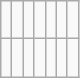<table class="wikitable">
<tr>
<td><br></td>
<td><br></td>
<td><br></td>
<td><br></td>
<td><br></td>
<td><br></td>
<td><br></td>
</tr>
<tr>
<td><br></td>
<td><br></td>
<td><br></td>
<td><br></td>
<td><br></td>
<td><br></td>
<td><br></td>
</tr>
</table>
